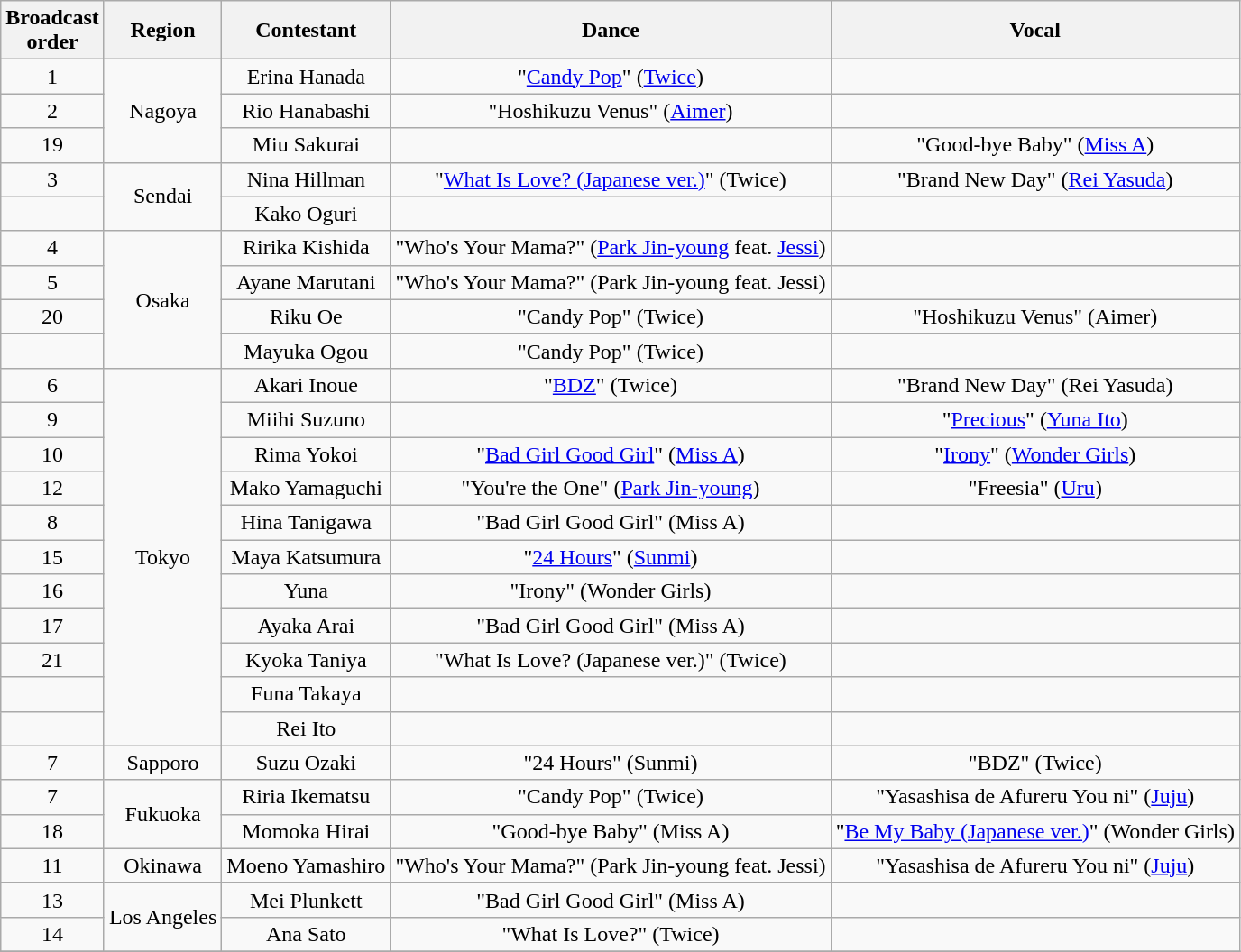<table class="wikitable sortable" style="text-align:center;" |>
<tr>
<th>Broadcast<br>order</th>
<th>Region</th>
<th>Contestant</th>
<th>Dance</th>
<th>Vocal</th>
</tr>
<tr>
<td>1</td>
<td rowspan="3">Nagoya</td>
<td data-sort-value="Hanada">Erina Hanada</td>
<td>"<a href='#'>Candy Pop</a>" (<a href='#'>Twice</a>)</td>
<td></td>
</tr>
<tr>
<td>2</td>
<td data-sort-value="Hanabashi">Rio Hanabashi</td>
<td>"Hoshikuzu Venus" (<a href='#'>Aimer</a>)</td>
<td></td>
</tr>
<tr>
<td>19</td>
<td data-sort-value="Sakurai">Miu Sakurai</td>
<td></td>
<td>"Good-bye Baby" (<a href='#'>Miss A</a>)</td>
</tr>
<tr>
<td>3</td>
<td rowspan="2">Sendai</td>
<td data-sort-value="Hillman">Nina Hillman</td>
<td>"<a href='#'>What Is Love? (Japanese ver.)</a>" (Twice)</td>
<td>"Brand New Day" (<a href='#'>Rei Yasuda</a>)</td>
</tr>
<tr>
<td></td>
<td data-sort-value="Oguri">Kako Oguri</td>
<td></td>
<td></td>
</tr>
<tr>
<td>4</td>
<td rowspan="4">Osaka</td>
<td data-sort-value="Kishida">Ririka Kishida</td>
<td>"Who's Your Mama?" (<a href='#'>Park Jin-young</a> feat. <a href='#'>Jessi</a>)</td>
<td></td>
</tr>
<tr>
<td>5</td>
<td data-sort-value="Marutani">Ayane Marutani</td>
<td>"Who's Your Mama?" (Park Jin-young feat. Jessi)</td>
<td></td>
</tr>
<tr>
<td>20</td>
<td data-sort-value="Oe">Riku Oe</td>
<td>"Candy Pop" (Twice)</td>
<td>"Hoshikuzu Venus" (Aimer)</td>
</tr>
<tr>
<td></td>
<td data-sort-value="Ogou">Mayuka Ogou</td>
<td>"Candy Pop" (Twice)</td>
<td></td>
</tr>
<tr>
<td>6</td>
<td rowspan="11">Tokyo</td>
<td data-sort-value="Inoue">Akari Inoue</td>
<td>"<a href='#'>BDZ</a>" (Twice)</td>
<td>"Brand New Day" (Rei Yasuda)</td>
</tr>
<tr>
<td>9</td>
<td data-sort-value="Suzuno">Miihi Suzuno</td>
<td></td>
<td>"<a href='#'>Precious</a>" (<a href='#'>Yuna Ito</a>)</td>
</tr>
<tr>
<td>10</td>
<td data-sort-value="Yokoi">Rima Yokoi</td>
<td>"<a href='#'>Bad Girl Good Girl</a>" (<a href='#'>Miss A</a>)</td>
<td>"<a href='#'>Irony</a>" (<a href='#'>Wonder Girls</a>)</td>
</tr>
<tr>
<td>12</td>
<td data-sort-value="Yamaguchi">Mako Yamaguchi</td>
<td>"You're the One" (<a href='#'>Park Jin-young</a>)</td>
<td>"Freesia" (<a href='#'>Uru</a>)</td>
</tr>
<tr>
<td>8</td>
<td data-sort-value="Tanigawa">Hina Tanigawa</td>
<td>"Bad Girl Good Girl" (Miss A)</td>
<td></td>
</tr>
<tr>
<td>15</td>
<td data-sort-value="Katsumura">Maya Katsumura</td>
<td>"<a href='#'>24 Hours</a>" (<a href='#'>Sunmi</a>)</td>
<td></td>
</tr>
<tr>
<td>16</td>
<td>Yuna</td>
<td>"Irony" (Wonder Girls)</td>
<td></td>
</tr>
<tr>
<td>17</td>
<td data-sort-value="Arai">Ayaka Arai</td>
<td>"Bad Girl Good Girl" (Miss A)</td>
<td></td>
</tr>
<tr>
<td>21</td>
<td data-sort-value="Taniya">Kyoka Taniya</td>
<td>"What Is Love? (Japanese ver.)" (Twice)</td>
<td></td>
</tr>
<tr>
<td></td>
<td data-sort-value="Takaya">Funa Takaya</td>
<td></td>
<td></td>
</tr>
<tr>
<td></td>
<td data-sort-value="Ito">Rei Ito</td>
<td></td>
<td></td>
</tr>
<tr>
<td>7</td>
<td>Sapporo</td>
<td data-sort-value="Ozaki">Suzu Ozaki</td>
<td>"24 Hours" (Sunmi)</td>
<td>"BDZ" (Twice)</td>
</tr>
<tr>
<td>7</td>
<td rowspan="2">Fukuoka</td>
<td data-sort-value="Ikematsu">Riria Ikematsu</td>
<td>"Candy Pop" (Twice)</td>
<td>"Yasashisa de Afureru You ni" (<a href='#'>Juju</a>)</td>
</tr>
<tr>
<td>18</td>
<td data-sort-value="Hirai">Momoka Hirai</td>
<td>"Good-bye Baby" (Miss A)</td>
<td>"<a href='#'>Be My Baby (Japanese ver.)</a>" (Wonder Girls)</td>
</tr>
<tr>
<td>11</td>
<td>Okinawa</td>
<td data-sort-value="Yamashiro">Moeno Yamashiro</td>
<td>"Who's Your Mama?" (Park Jin-young feat. Jessi)</td>
<td>"Yasashisa de Afureru You ni" (<a href='#'>Juju</a>)</td>
</tr>
<tr>
<td>13</td>
<td rowspan="2">Los Angeles</td>
<td data-sort-value="Plunkett">Mei Plunkett</td>
<td>"Bad Girl Good Girl" (Miss A)</td>
<td></td>
</tr>
<tr>
<td>14</td>
<td data-sort-value="Sato">Ana Sato</td>
<td>"What Is Love?" (Twice)</td>
<td></td>
</tr>
<tr>
</tr>
</table>
